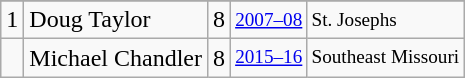<table class="wikitable">
<tr>
</tr>
<tr>
<td>1</td>
<td>Doug Taylor</td>
<td>8</td>
<td style="font-size:80%;"><a href='#'>2007–08</a></td>
<td style="font-size:80%;">St. Josephs</td>
</tr>
<tr>
<td></td>
<td>Michael Chandler</td>
<td>8</td>
<td style="font-size:80%;"><a href='#'>2015–16</a></td>
<td style="font-size:80%;">Southeast Missouri</td>
</tr>
</table>
